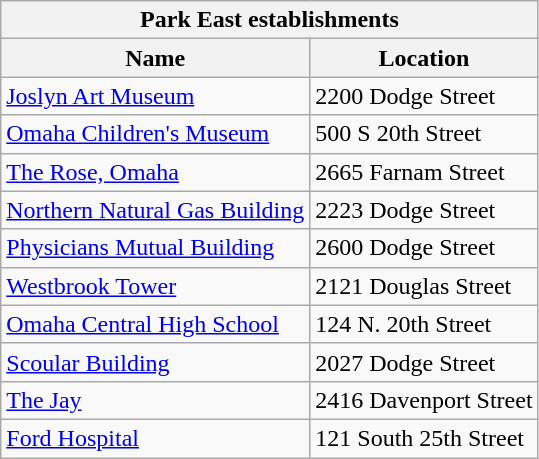<table class="wikitable">
<tr>
<th style="text-align:center;" colspan="6"><strong>Park East establishments</strong></th>
</tr>
<tr>
<th>Name</th>
<th>Location</th>
</tr>
<tr>
<td><a href='#'>Joslyn Art Museum</a></td>
<td>2200 Dodge Street</td>
</tr>
<tr>
<td><a href='#'>Omaha Children's Museum</a></td>
<td>500 S 20th Street</td>
</tr>
<tr>
<td><a href='#'>The Rose, Omaha</a></td>
<td>2665 Farnam Street</td>
</tr>
<tr>
<td><a href='#'>Northern Natural Gas Building</a></td>
<td>2223 Dodge Street</td>
</tr>
<tr>
<td><a href='#'>Physicians Mutual Building</a></td>
<td>2600 Dodge Street</td>
</tr>
<tr>
<td><a href='#'>Westbrook Tower</a></td>
<td>2121 Douglas Street</td>
</tr>
<tr>
<td><a href='#'>Omaha Central High School</a></td>
<td>124 N. 20th Street</td>
</tr>
<tr>
<td><a href='#'>Scoular Building</a></td>
<td>2027 Dodge Street</td>
</tr>
<tr>
<td><a href='#'>The Jay</a></td>
<td>2416 Davenport Street</td>
</tr>
<tr>
<td><a href='#'>Ford Hospital</a></td>
<td>121 South 25th Street</td>
</tr>
</table>
